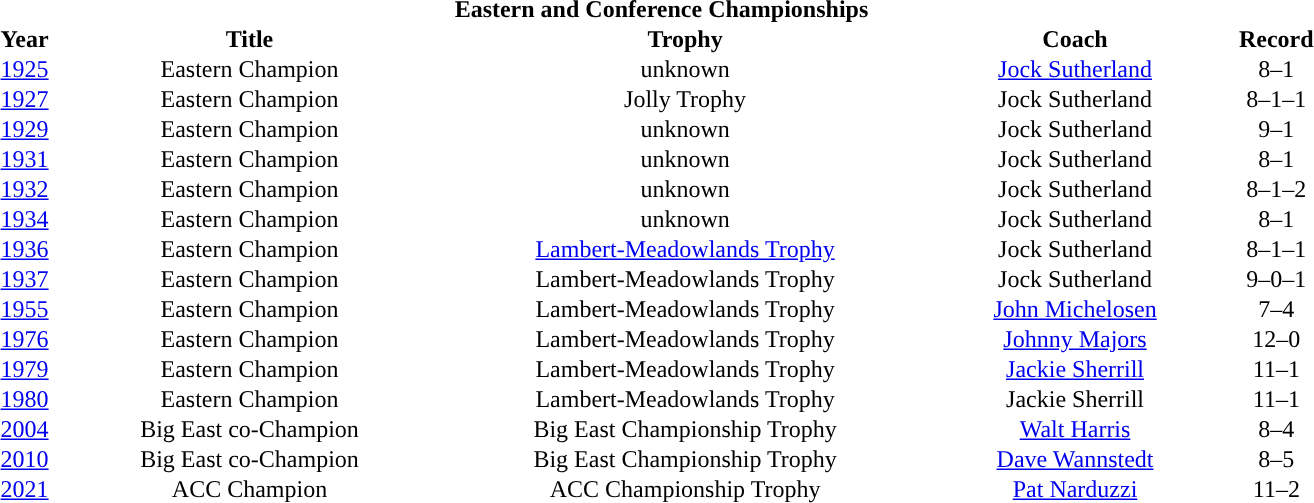<table border="0" style="width:90%;">
<tr>
<td valign="top"><br><table cellpadding="1" border="0" cellspacing="0" style="width:80%;">
<tr style="text-align:center;">
<td colspan=5><strong>Eastern and Conference Championships</strong></td>
</tr>
<tr style="text-align:center;">
<th>Year</th>
<th>Title</th>
<th>Trophy</th>
<th>Coach</th>
<th>Record</th>
</tr>
<tr style="text-align:center;">
<td><a href='#'>1925</a></td>
<td>Eastern Champion</td>
<td>unknown</td>
<td><a href='#'>Jock Sutherland</a></td>
<td>8–1</td>
</tr>
<tr style="text-align:center;">
<td><a href='#'>1927</a></td>
<td>Eastern Champion</td>
<td>Jolly Trophy</td>
<td>Jock Sutherland</td>
<td>8–1–1</td>
</tr>
<tr style="text-align:center;">
<td><a href='#'>1929</a></td>
<td>Eastern Champion</td>
<td>unknown</td>
<td>Jock Sutherland</td>
<td>9–1</td>
</tr>
<tr style="text-align:center;">
<td><a href='#'>1931</a></td>
<td>Eastern Champion</td>
<td>unknown</td>
<td>Jock Sutherland</td>
<td>8–1</td>
</tr>
<tr style="text-align:center;">
<td><a href='#'>1932</a></td>
<td>Eastern Champion</td>
<td>unknown</td>
<td>Jock Sutherland</td>
<td>8–1–2</td>
</tr>
<tr style="text-align:center;">
<td><a href='#'>1934</a></td>
<td>Eastern Champion</td>
<td>unknown</td>
<td>Jock Sutherland</td>
<td>8–1</td>
</tr>
<tr style="text-align:center;">
<td><a href='#'>1936</a></td>
<td>Eastern Champion</td>
<td><a href='#'>Lambert-Meadowlands Trophy</a></td>
<td>Jock Sutherland</td>
<td>8–1–1</td>
</tr>
<tr style="text-align:center;">
<td><a href='#'>1937</a></td>
<td>Eastern Champion</td>
<td>Lambert-Meadowlands Trophy</td>
<td>Jock Sutherland</td>
<td>9–0–1</td>
</tr>
<tr style="text-align:center;">
<td><a href='#'>1955</a></td>
<td>Eastern Champion</td>
<td>Lambert-Meadowlands Trophy</td>
<td><a href='#'>John Michelosen</a></td>
<td>7–4</td>
</tr>
<tr style="text-align:center;">
<td><a href='#'>1976</a></td>
<td>Eastern Champion</td>
<td>Lambert-Meadowlands Trophy</td>
<td><a href='#'>Johnny Majors</a></td>
<td>12–0</td>
</tr>
<tr style="text-align:center;">
<td><a href='#'>1979</a></td>
<td>Eastern Champion</td>
<td>Lambert-Meadowlands Trophy</td>
<td><a href='#'>Jackie Sherrill</a></td>
<td>11–1</td>
</tr>
<tr style="text-align:center;">
<td><a href='#'>1980</a></td>
<td>Eastern Champion</td>
<td>Lambert-Meadowlands Trophy</td>
<td>Jackie Sherrill</td>
<td>11–1</td>
</tr>
<tr style="text-align:center;">
<td><a href='#'>2004</a></td>
<td>Big East co-Champion</td>
<td>Big East Championship Trophy</td>
<td><a href='#'>Walt Harris</a></td>
<td>8–4</td>
</tr>
<tr style="text-align:center;">
<td><a href='#'>2010</a></td>
<td>Big East co-Champion</td>
<td>Big East Championship Trophy</td>
<td><a href='#'>Dave Wannstedt</a></td>
<td>8–5</td>
</tr>
<tr style="text-align:center;">
<td><a href='#'>2021</a></td>
<td>ACC Champion</td>
<td>ACC Championship Trophy</td>
<td><a href='#'>Pat Narduzzi</a></td>
<td>11–2</td>
</tr>
</table>
</td>
</tr>
</table>
